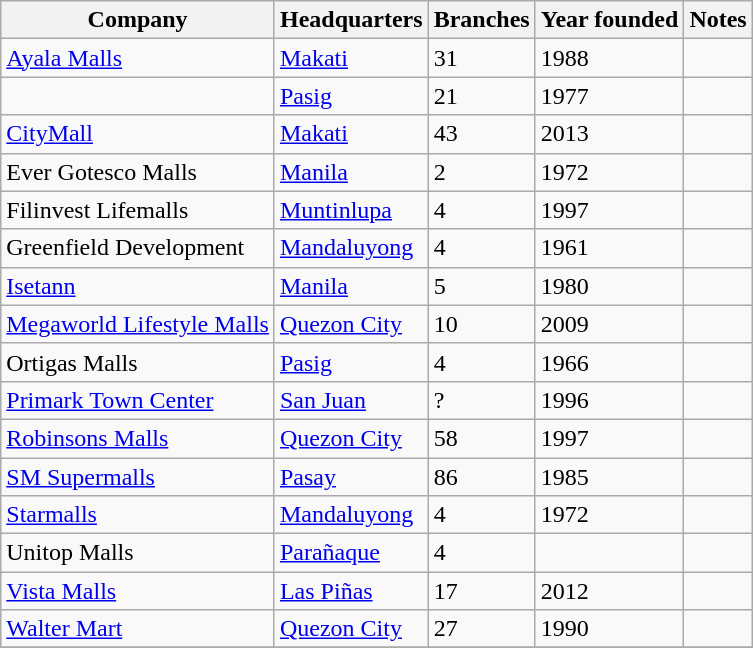<table class="wikitable sortable">
<tr>
<th>Company</th>
<th>Headquarters</th>
<th>Branches</th>
<th>Year founded</th>
<th>Notes</th>
</tr>
<tr>
<td><a href='#'>Ayala Malls</a></td>
<td><a href='#'>Makati</a></td>
<td>31</td>
<td>1988</td>
<td></td>
</tr>
<tr>
<td></td>
<td><a href='#'>Pasig</a></td>
<td>21</td>
<td>1977</td>
</tr>
<tr>
<td><a href='#'>CityMall</a></td>
<td><a href='#'>Makati</a></td>
<td>43</td>
<td>2013</td>
<td></td>
</tr>
<tr>
<td>Ever Gotesco Malls</td>
<td><a href='#'>Manila</a></td>
<td>2</td>
<td>1972</td>
<td></td>
</tr>
<tr>
<td>Filinvest Lifemalls</td>
<td><a href='#'>Muntinlupa</a></td>
<td>4</td>
<td>1997</td>
<td></td>
</tr>
<tr>
<td>Greenfield Development</td>
<td><a href='#'>Mandaluyong</a></td>
<td>4</td>
<td>1961</td>
<td></td>
</tr>
<tr>
<td><a href='#'>Isetann</a></td>
<td><a href='#'>Manila</a></td>
<td>5</td>
<td>1980</td>
<td></td>
</tr>
<tr>
<td><a href='#'>Megaworld Lifestyle Malls</a></td>
<td><a href='#'>Quezon City</a></td>
<td>10</td>
<td>2009</td>
<td></td>
</tr>
<tr>
<td>Ortigas Malls</td>
<td><a href='#'>Pasig</a></td>
<td>4</td>
<td>1966</td>
<td></td>
</tr>
<tr>
<td><a href='#'>Primark Town Center</a></td>
<td><a href='#'>San Juan</a></td>
<td>?</td>
<td>1996</td>
<td></td>
</tr>
<tr>
<td><a href='#'>Robinsons Malls</a></td>
<td><a href='#'>Quezon City</a></td>
<td>58</td>
<td>1997</td>
<td></td>
</tr>
<tr>
<td><a href='#'>SM Supermalls</a></td>
<td><a href='#'>Pasay</a></td>
<td>86</td>
<td>1985</td>
<td></td>
</tr>
<tr>
<td><a href='#'>Starmalls</a></td>
<td><a href='#'>Mandaluyong</a></td>
<td>4</td>
<td>1972</td>
<td></td>
</tr>
<tr>
<td>Unitop Malls</td>
<td><a href='#'>Parañaque</a></td>
<td>4</td>
<td></td>
<td></td>
</tr>
<tr>
<td><a href='#'>Vista Malls</a></td>
<td><a href='#'>Las Piñas</a></td>
<td>17</td>
<td>2012</td>
<td></td>
</tr>
<tr>
<td><a href='#'>Walter Mart</a></td>
<td><a href='#'>Quezon City</a></td>
<td>27</td>
<td>1990</td>
<td></td>
</tr>
<tr>
</tr>
</table>
